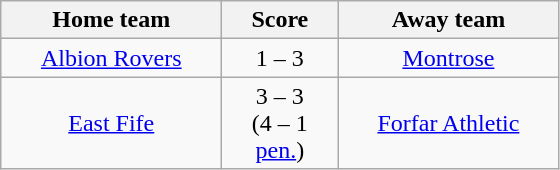<table class="wikitable" style="text-align: center">
<tr>
<th width=140>Home team</th>
<th width=70>Score</th>
<th width=140>Away team</th>
</tr>
<tr>
<td><a href='#'>Albion Rovers</a></td>
<td>1 – 3</td>
<td><a href='#'>Montrose</a></td>
</tr>
<tr>
<td><a href='#'>East Fife</a></td>
<td>3 – 3<br> (4 – 1 <a href='#'>pen.</a>)</td>
<td><a href='#'>Forfar Athletic</a></td>
</tr>
</table>
